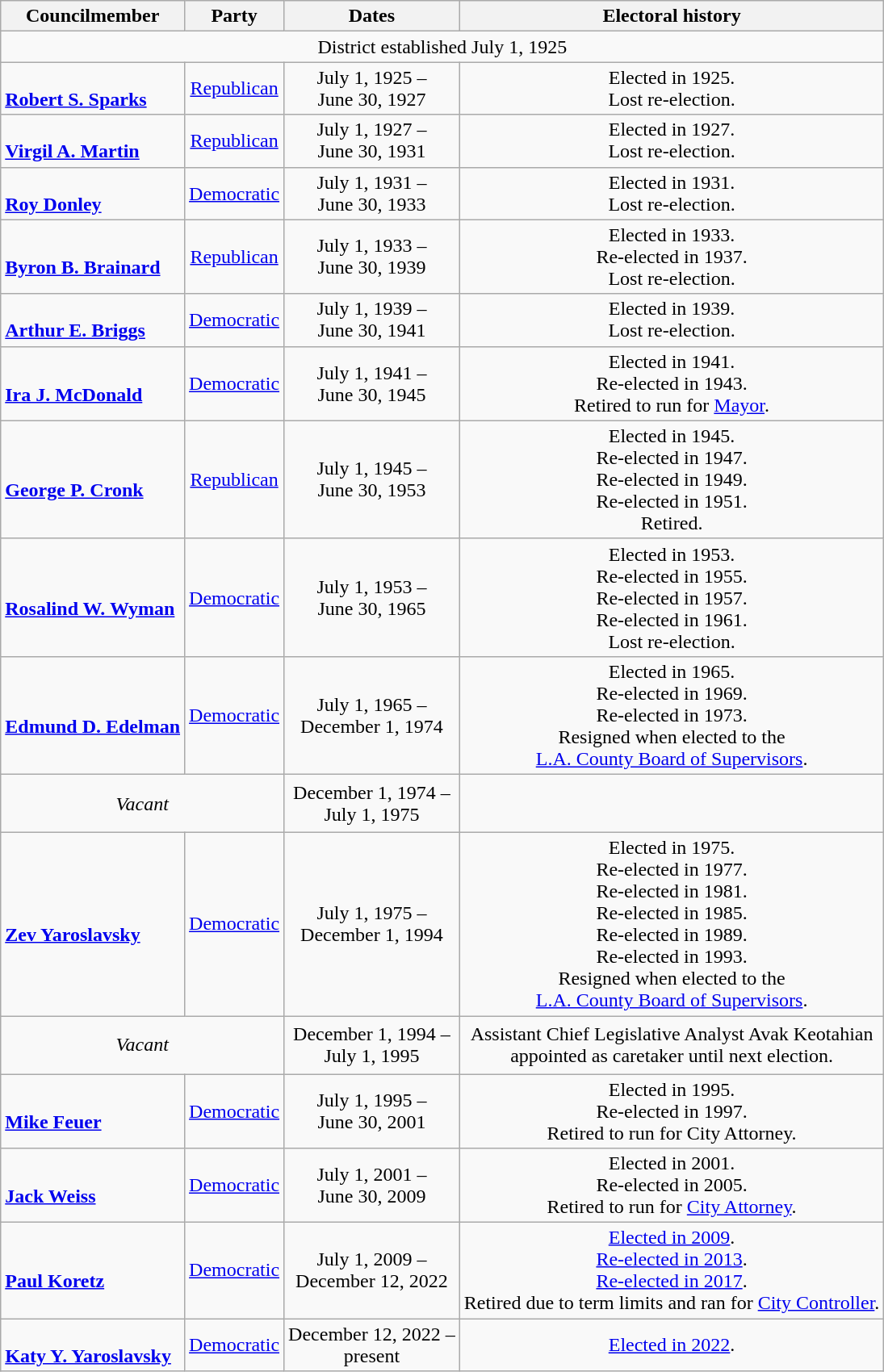<table class="wikitable" style="text-align:center;">
<tr>
<th>Councilmember</th>
<th>Party</th>
<th>Dates</th>
<th>Electoral history</th>
</tr>
<tr>
<td colspan="4">District established July 1, 1925</td>
</tr>
<tr>
<td align=left> <br> <strong><a href='#'>Robert S. Sparks</a></strong><br></td>
<td><a href='#'>Republican</a></td>
<td nowrap>July 1, 1925 –<br> June 30, 1927</td>
<td>Elected in 1925. <br> Lost re-election.</td>
</tr>
<tr>
<td align="left"> <br> <strong><a href='#'>Virgil A. Martin</a></strong><br></td>
<td><a href='#'>Republican</a></td>
<td nowrap="">July 1, 1927 –<br> June 30, 1931</td>
<td>Elected in 1927. <br> Lost re-election.</td>
</tr>
<tr>
<td align=left> <br> <strong><a href='#'>Roy Donley</a></strong><br></td>
<td><a href='#'>Democratic</a></td>
<td nowrap>July 1, 1931 –<br> June 30, 1933</td>
<td>Elected in 1931. <br> Lost re-election.</td>
</tr>
<tr>
<td align=left> <br> <strong><a href='#'>Byron B. Brainard</a></strong><br></td>
<td><a href='#'>Republican</a></td>
<td nowrap>July 1, 1933 –<br> June 30, 1939</td>
<td>Elected in 1933. <br> Re-elected in 1937. <br> Lost re-election.</td>
</tr>
<tr>
<td align=left> <br> <strong><a href='#'>Arthur E. Briggs</a></strong><br> </td>
<td><a href='#'>Democratic</a></td>
<td nowrap>July 1, 1939 –<br> June 30, 1941</td>
<td>Elected in 1939. <br> Lost re-election.</td>
</tr>
<tr>
<td align=left> <br> <strong><a href='#'>Ira J. McDonald</a></strong><br></td>
<td><a href='#'>Democratic</a></td>
<td nowrap>July 1, 1941 –<br> June 30, 1945</td>
<td>Elected in 1941. <br> Re-elected in 1943. <br> Retired to run for <a href='#'>Mayor</a>.</td>
</tr>
<tr>
<td align=left> <br> <strong><a href='#'>George P. Cronk</a></strong><br></td>
<td><a href='#'>Republican</a></td>
<td nowrap>July 1, 1945 –<br> June 30, 1953</td>
<td>Elected in 1945. <br> Re-elected in 1947. <br> Re-elected in 1949. <br> Re-elected in 1951. <br> Retired.</td>
</tr>
<tr>
<td align=left> <br> <strong><a href='#'>Rosalind W. Wyman</a></strong><br></td>
<td><a href='#'>Democratic</a></td>
<td nowrap>July 1, 1953 –<br> June 30, 1965</td>
<td>Elected in 1953. <br> Re-elected in 1955. <br> Re-elected in 1957. <br> Re-elected in 1961. <br> Lost re-election.</td>
</tr>
<tr>
<td align=left> <br> <strong><a href='#'>Edmund D. Edelman</a></strong><br></td>
<td><a href='#'>Democratic</a></td>
<td nowrap>July 1, 1965 –<br> December 1, 1974</td>
<td>Elected in 1965. <br> Re-elected in 1969. <br> Re-elected in 1973. <br> Resigned when elected to the <br> <a href='#'>L.A. County Board of Supervisors</a>.</td>
</tr>
<tr style="height:3em">
<td colspan=2><em>Vacant</em></td>
<td nowrap>December 1, 1974 –<br> July 1, 1975</td>
<td></td>
</tr>
<tr>
<td align=left> <br> <strong><a href='#'>Zev Yaroslavsky</a></strong><br></td>
<td><a href='#'>Democratic</a></td>
<td nowrap>July 1, 1975 –<br> December 1, 1994</td>
<td>Elected in 1975. <br> Re-elected in 1977. <br> Re-elected in 1981. <br> Re-elected in 1985. <br> Re-elected in 1989. <br> Re-elected in 1993. <br> Resigned when elected to the <br> <a href='#'>L.A. County Board of Supervisors</a>.</td>
</tr>
<tr style="height:3em">
<td colspan=2><em>Vacant</em></td>
<td nowrap>December 1, 1994 –<br> July 1, 1995</td>
<td>Assistant Chief Legislative Analyst Avak Keotahian <br> appointed as caretaker until next election.</td>
</tr>
<tr>
<td align=left> <br> <strong><a href='#'>Mike Feuer</a></strong><br></td>
<td><a href='#'>Democratic</a></td>
<td nowrap>July 1, 1995 –<br> June 30, 2001</td>
<td>Elected in 1995. <br> Re-elected in 1997. <br> Retired to run for City Attorney.</td>
</tr>
<tr>
<td align=left> <br> <strong><a href='#'>Jack Weiss</a></strong><br></td>
<td><a href='#'>Democratic</a></td>
<td nowrap>July 1, 2001 –<br> June 30, 2009</td>
<td>Elected in 2001. <br> Re-elected in 2005. <br> Retired to run for <a href='#'>City Attorney</a>.</td>
</tr>
<tr>
<td align=left> <br> <strong><a href='#'>Paul Koretz</a></strong><br></td>
<td><a href='#'>Democratic</a></td>
<td nowrap>July 1, 2009 –<br> December 12, 2022</td>
<td><a href='#'>Elected in 2009</a>. <br> <a href='#'>Re-elected in 2013</a>. <br> <a href='#'>Re-elected in 2017</a>. <br> Retired due to term limits and ran for <a href='#'>City Controller</a>.</td>
</tr>
<tr>
<td align=left> <br> <strong><a href='#'>Katy Y. Yaroslavsky</a></strong><br></td>
<td><a href='#'>Democratic</a></td>
<td nowrap>December 12, 2022 –<br>present</td>
<td><a href='#'>Elected in 2022</a>.</td>
</tr>
</table>
